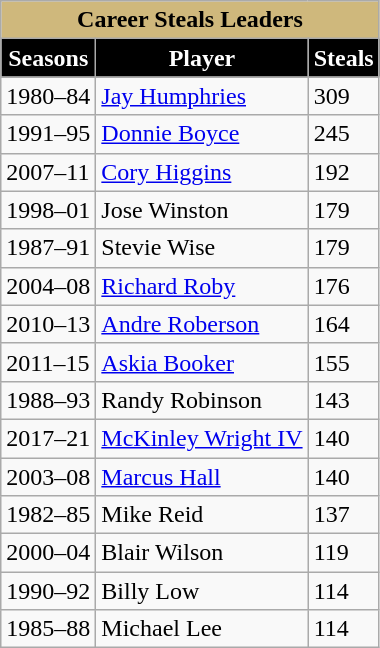<table class="wikitable" style="float:left; margin-right:1em">
<tr>
<th style="background:#CFB87C; color:black;" colspan=6>Career Steals Leaders</th>
</tr>
<tr>
<th style="background:black; color:white;">Seasons</th>
<th style="background:black; color:white;">Player</th>
<th style="background:black; color:white;">Steals</th>
</tr>
<tr>
<td>1980–84</td>
<td><a href='#'>Jay Humphries</a></td>
<td>309</td>
</tr>
<tr>
<td>1991–95</td>
<td><a href='#'>Donnie Boyce</a></td>
<td>245</td>
</tr>
<tr>
<td>2007–11</td>
<td><a href='#'>Cory Higgins</a></td>
<td>192</td>
</tr>
<tr>
<td>1998–01</td>
<td>Jose Winston</td>
<td>179</td>
</tr>
<tr>
<td>1987–91</td>
<td>Stevie Wise</td>
<td>179</td>
</tr>
<tr>
<td>2004–08</td>
<td><a href='#'>Richard Roby</a></td>
<td>176</td>
</tr>
<tr>
<td>2010–13</td>
<td><a href='#'>Andre Roberson</a></td>
<td>164</td>
</tr>
<tr>
<td>2011–15</td>
<td><a href='#'>Askia Booker</a></td>
<td>155</td>
</tr>
<tr>
<td>1988–93</td>
<td>Randy Robinson</td>
<td>143</td>
</tr>
<tr>
<td>2017–21</td>
<td><a href='#'>McKinley Wright IV</a></td>
<td>140</td>
</tr>
<tr>
<td>2003–08</td>
<td><a href='#'>Marcus Hall</a></td>
<td>140</td>
</tr>
<tr>
<td>1982–85</td>
<td>Mike Reid</td>
<td>137</td>
</tr>
<tr>
<td>2000–04</td>
<td>Blair Wilson</td>
<td>119</td>
</tr>
<tr>
<td>1990–92</td>
<td>Billy Low</td>
<td>114</td>
</tr>
<tr>
<td>1985–88</td>
<td>Michael Lee</td>
<td>114</td>
</tr>
</table>
